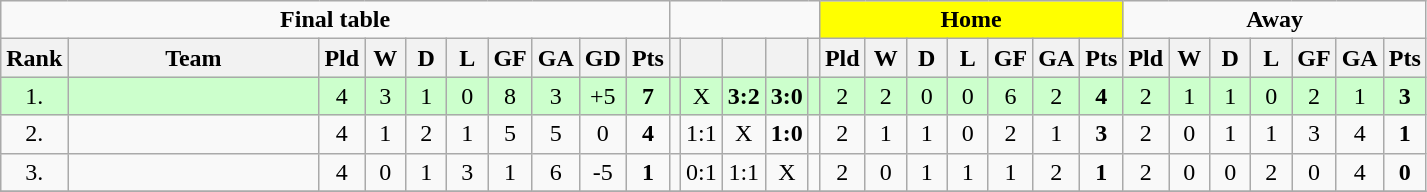<table class="wikitable">
<tr>
<td colspan=10 align=center><strong>Final table</strong></td>
<td colspan=5></td>
<td colspan=7 align=center bgcolor=yellow><strong>Home</strong></td>
<td colspan=7 align=center><strong>Away</strong></td>
</tr>
<tr>
<th bgcolor="#efefef">Rank</th>
<th bgcolor="#efefef" width="160">Team</th>
<th bgcolor="#efefef" width="20">Pld</th>
<th bgcolor="#efefef" width="20">W</th>
<th bgcolor="#efefef" width="20">D</th>
<th bgcolor="#efefef" width="20">L</th>
<th bgcolor="#efefef" width="20">GF</th>
<th bgcolor="#efefef" width="20">GA</th>
<th bgcolor="#efefef" width="20">GD</th>
<th bgcolor="#efefef" width="20">Pts</th>
<th bgcolor="#efefef"></th>
<th bgcolor="#efefef" width="20"></th>
<th bgcolor="#efefef" width="20"></th>
<th bgcolor="#efefef" width="20"></th>
<th bgcolor="#efefef"></th>
<th bgcolor="#efefef" width="20">Pld</th>
<th bgcolor="#efefef" width="20">W</th>
<th bgcolor="#efefef" width="20">D</th>
<th bgcolor="#efefef" width="20">L</th>
<th bgcolor="#efefef" width="20">GF</th>
<th bgcolor="#efefef" width="20">GA</th>
<th bgcolor="#efefef" width="20">Pts</th>
<th bgcolor="#efefef" width="20">Pld</th>
<th bgcolor="#efefef" width="20">W</th>
<th bgcolor="#efefef" width="20">D</th>
<th bgcolor="#efefef" width="20">L</th>
<th bgcolor="#efefef" width="20">GF</th>
<th bgcolor="#efefef" width="20">GA</th>
<th bgcolor="#efefef" width="20">Pts</th>
</tr>
<tr align=center bgcolor=#ccffcc>
<td>1.</td>
<td align=left></td>
<td>4</td>
<td>3</td>
<td>1</td>
<td>0</td>
<td>8</td>
<td>3</td>
<td>+5</td>
<td><strong>7</strong></td>
<td></td>
<td>X</td>
<td><strong>3:2</strong></td>
<td><strong>3:0</strong></td>
<td></td>
<td>2</td>
<td>2</td>
<td>0</td>
<td>0</td>
<td>6</td>
<td>2</td>
<td><strong>4</strong></td>
<td>2</td>
<td>1</td>
<td>1</td>
<td>0</td>
<td>2</td>
<td>1</td>
<td><strong>3</strong></td>
</tr>
<tr align=center>
<td>2.</td>
<td align=left></td>
<td>4</td>
<td>1</td>
<td>2</td>
<td>1</td>
<td>5</td>
<td>5</td>
<td>0</td>
<td><strong>4</strong></td>
<td></td>
<td>1:1</td>
<td>X</td>
<td><strong>1:0</strong></td>
<td></td>
<td>2</td>
<td>1</td>
<td>1</td>
<td>0</td>
<td>2</td>
<td>1</td>
<td><strong>3</strong></td>
<td>2</td>
<td>0</td>
<td>1</td>
<td>1</td>
<td>3</td>
<td>4</td>
<td><strong>1</strong></td>
</tr>
<tr align=center>
<td>3.</td>
<td align=left></td>
<td>4</td>
<td>0</td>
<td>1</td>
<td>3</td>
<td>1</td>
<td>6</td>
<td>-5</td>
<td><strong>1</strong></td>
<td></td>
<td>0:1</td>
<td>1:1</td>
<td>X</td>
<td></td>
<td>2</td>
<td>0</td>
<td>1</td>
<td>1</td>
<td>1</td>
<td>2</td>
<td><strong>1</strong></td>
<td>2</td>
<td>0</td>
<td>0</td>
<td>2</td>
<td>0</td>
<td>4</td>
<td><strong>0</strong></td>
</tr>
<tr align=center>
</tr>
</table>
